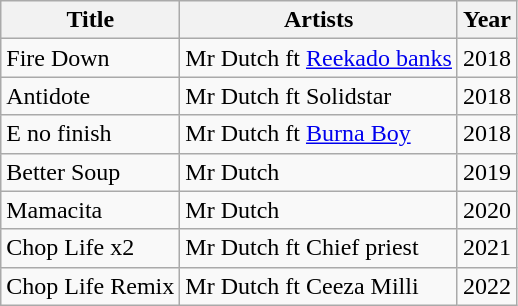<table class="wikitable">
<tr>
<th>Title</th>
<th>Artists</th>
<th>Year</th>
</tr>
<tr>
<td>Fire Down</td>
<td>Mr Dutch ft <a href='#'>Reekado banks</a></td>
<td>2018</td>
</tr>
<tr>
<td>Antidote</td>
<td>Mr Dutch ft Solidstar</td>
<td>2018</td>
</tr>
<tr>
<td>E no finish </td>
<td>Mr Dutch ft <a href='#'>Burna Boy</a></td>
<td>2018</td>
</tr>
<tr>
<td>Better Soup</td>
<td>Mr Dutch</td>
<td>2019</td>
</tr>
<tr>
<td>Mamacita</td>
<td>Mr Dutch</td>
<td>2020</td>
</tr>
<tr>
<td>Chop Life x2</td>
<td>Mr Dutch ft Chief priest</td>
<td>2021</td>
</tr>
<tr>
<td>Chop Life Remix</td>
<td>Mr Dutch ft Ceeza Milli</td>
<td>2022</td>
</tr>
</table>
